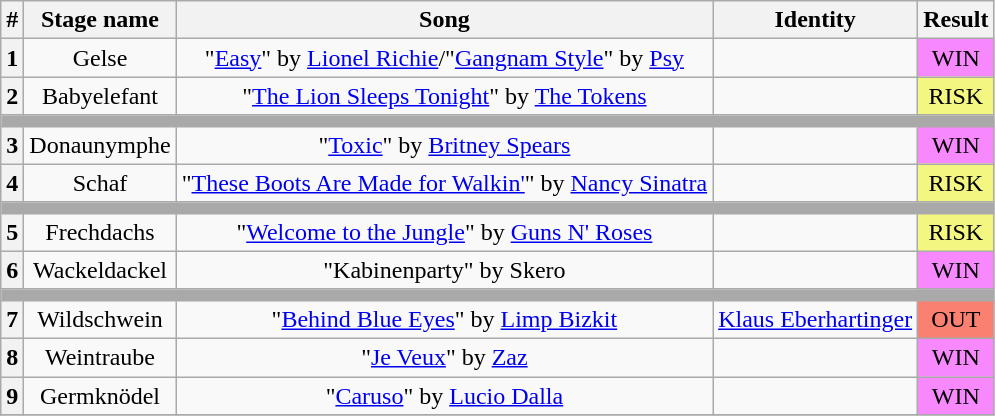<table class="wikitable plainrowheaders" style="text-align: center;">
<tr>
<th>#</th>
<th>Stage name</th>
<th>Song</th>
<th>Identity</th>
<th>Result</th>
</tr>
<tr>
<th>1</th>
<td>Gelse</td>
<td>"<a href='#'>Easy</a>" by <a href='#'>Lionel Richie</a>/"<a href='#'>Gangnam Style</a>" by <a href='#'>Psy</a></td>
<td></td>
<td bgcolor=#F888FD>WIN</td>
</tr>
<tr>
<th>2</th>
<td>Babyelefant</td>
<td>"<a href='#'>The Lion Sleeps Tonight</a>" by <a href='#'>The Tokens</a></td>
<td></td>
<td bgcolor="#F3F781">RISK</td>
</tr>
<tr>
<td colspan="5" style="background:darkgray"></td>
</tr>
<tr>
<th>3</th>
<td>Donaunymphe</td>
<td>"<a href='#'>Toxic</a>" by <a href='#'>Britney Spears</a></td>
<td></td>
<td bgcolor=#F888FD>WIN</td>
</tr>
<tr>
<th>4</th>
<td>Schaf</td>
<td>"<a href='#'>These Boots Are Made for Walkin'</a>" by <a href='#'>Nancy Sinatra</a></td>
<td></td>
<td bgcolor="#F3F781">RISK</td>
</tr>
<tr>
<td colspan="5" style="background:darkgray"></td>
</tr>
<tr>
<th>5</th>
<td>Frechdachs</td>
<td>"<a href='#'>Welcome to the Jungle</a>" by <a href='#'>Guns N' Roses</a></td>
<td></td>
<td bgcolor="#F3F781">RISK</td>
</tr>
<tr>
<th>6</th>
<td>Wackeldackel</td>
<td>"Kabinenparty" by Skero</td>
<td></td>
<td bgcolor=#F888FD>WIN</td>
</tr>
<tr>
<td colspan="5" style="background:darkgray"></td>
</tr>
<tr>
<th>7</th>
<td>Wildschwein</td>
<td>"<a href='#'>Behind Blue Eyes</a>" by <a href='#'>Limp Bizkit</a></td>
<td><a href='#'>Klaus Eberhartinger</a></td>
<td bgcolor=salmon>OUT</td>
</tr>
<tr>
<th>8</th>
<td>Weintraube</td>
<td>"<a href='#'>Je Veux</a>" by <a href='#'>Zaz</a></td>
<td></td>
<td bgcolor=#F888FD>WIN</td>
</tr>
<tr>
<th>9</th>
<td>Germknödel</td>
<td>"<a href='#'>Caruso</a>" by <a href='#'>Lucio Dalla</a></td>
<td></td>
<td bgcolor=#F888FD>WIN</td>
</tr>
<tr>
</tr>
</table>
